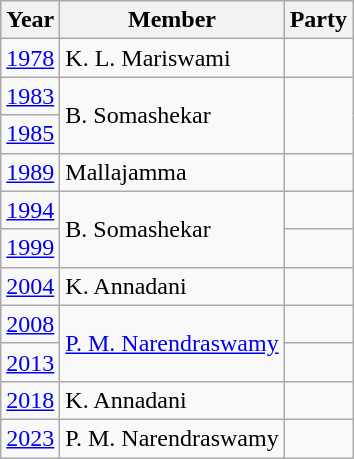<table class="wikitable sortable">
<tr>
<th>Year</th>
<th>Member</th>
<th colspan="2">Party</th>
</tr>
<tr>
<td><a href='#'>1978</a></td>
<td>K. L. Mariswami</td>
<td></td>
</tr>
<tr>
<td><a href='#'>1983</a></td>
<td rowspan="2">B. Somashekar</td>
</tr>
<tr>
<td><a href='#'>1985</a></td>
</tr>
<tr>
<td><a href='#'>1989</a></td>
<td>Mallajamma</td>
<td></td>
</tr>
<tr>
<td><a href='#'>1994</a></td>
<td rowspan="2">B. Somashekar</td>
<td></td>
</tr>
<tr>
<td><a href='#'>1999</a></td>
<td></td>
</tr>
<tr>
<td><a href='#'>2004</a></td>
<td>K. Annadani</td>
<td></td>
</tr>
<tr>
<td><a href='#'>2008</a></td>
<td rowspan="2"><a href='#'>P. M. Narendraswamy</a></td>
<td></td>
</tr>
<tr>
<td><a href='#'>2013</a></td>
<td></td>
</tr>
<tr>
<td><a href='#'>2018</a></td>
<td>K. Annadani</td>
<td></td>
</tr>
<tr>
<td><a href='#'>2023</a></td>
<td>P. M. Narendraswamy</td>
<td></td>
</tr>
</table>
